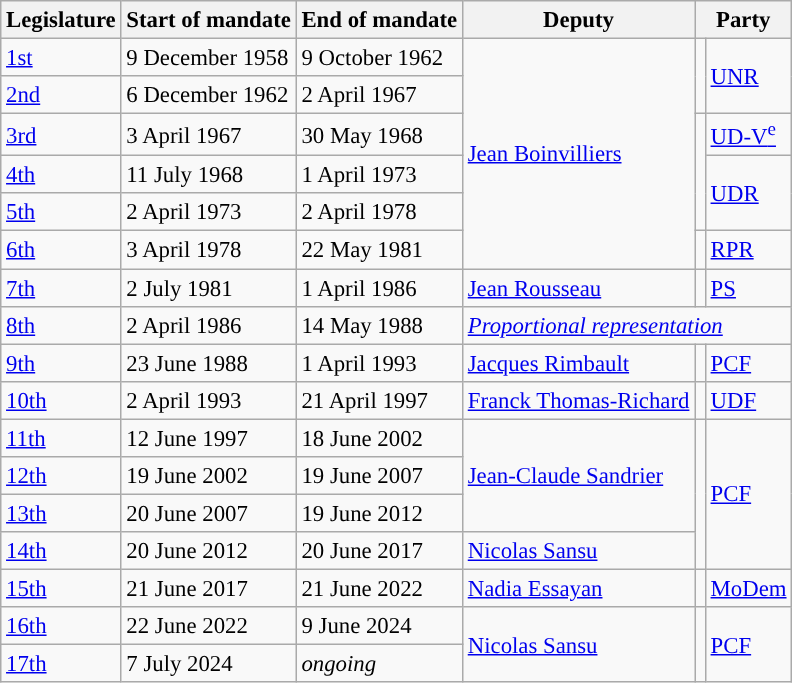<table class="wikitable" style="font-size:95%;">
<tr>
<th>Legislature</th>
<th>Start of mandate</th>
<th>End of mandate</th>
<th>Deputy</th>
<th colspan="2">Party</th>
</tr>
<tr>
<td><a href='#'>1st</a></td>
<td>9 December 1958</td>
<td>9 October 1962</td>
<td rowspan="6"><a href='#'>Jean Boinvilliers</a></td>
<td rowspan="2" style="color:inherit;background:"></td>
<td rowspan="2"><a href='#'>UNR</a></td>
</tr>
<tr>
<td><a href='#'>2nd</a></td>
<td>6 December 1962</td>
<td>2 April 1967</td>
</tr>
<tr>
<td><a href='#'>3rd</a></td>
<td>3 April 1967</td>
<td>30 May 1968</td>
<td rowspan="3" style="color:inherit;background:"></td>
<td><a href='#'>UD-V<sup>e</sup></a></td>
</tr>
<tr>
<td><a href='#'>4th</a></td>
<td>11 July 1968</td>
<td>1 April 1973</td>
<td rowspan="2"><a href='#'>UDR</a></td>
</tr>
<tr>
<td><a href='#'>5th</a></td>
<td>2 April 1973</td>
<td>2 April 1978</td>
</tr>
<tr>
<td><a href='#'>6th</a></td>
<td>3 April 1978</td>
<td>22 May 1981</td>
<td style="color:inherit;background:"></td>
<td><a href='#'>RPR</a></td>
</tr>
<tr>
<td><a href='#'>7th</a></td>
<td>2 July 1981</td>
<td>1 April 1986</td>
<td><a href='#'>Jean Rousseau</a></td>
<td style="color:inherit;background:"></td>
<td><a href='#'>PS</a></td>
</tr>
<tr>
<td><a href='#'>8th</a></td>
<td>2 April 1986</td>
<td>14 May 1988</td>
<td colspan="3"><em><a href='#'>Proportional representation</a></em></td>
</tr>
<tr>
<td><a href='#'>9th</a></td>
<td>23 June 1988</td>
<td>1 April 1993</td>
<td><a href='#'>Jacques Rimbault</a></td>
<td style="color:inherit;background:"></td>
<td><a href='#'>PCF</a></td>
</tr>
<tr>
<td><a href='#'>10th</a></td>
<td>2 April 1993</td>
<td>21 April 1997</td>
<td><a href='#'>Franck Thomas-Richard</a></td>
<td style="color:inherit;background:"></td>
<td><a href='#'>UDF</a></td>
</tr>
<tr>
<td><a href='#'>11th</a></td>
<td>12 June 1997</td>
<td>18 June 2002</td>
<td rowspan="3"><a href='#'>Jean-Claude Sandrier</a></td>
<td rowspan="4" style="color:inherit;background:"></td>
<td rowspan="4"><a href='#'>PCF</a></td>
</tr>
<tr>
<td><a href='#'>12th</a></td>
<td>19 June 2002</td>
<td>19 June 2007</td>
</tr>
<tr>
<td><a href='#'>13th</a></td>
<td>20 June 2007</td>
<td>19 June 2012</td>
</tr>
<tr>
<td><a href='#'>14th</a></td>
<td>20 June 2012</td>
<td>20 June 2017</td>
<td><a href='#'>Nicolas Sansu</a></td>
</tr>
<tr>
<td><a href='#'>15th</a></td>
<td>21 June 2017</td>
<td>21 June 2022</td>
<td><a href='#'>Nadia Essayan</a></td>
<td style="color:inherit;background:"></td>
<td><a href='#'>MoDem</a></td>
</tr>
<tr>
<td><a href='#'>16th</a></td>
<td>22 June 2022</td>
<td>9 June 2024</td>
<td rowspan="2"><a href='#'>Nicolas Sansu</a></td>
<td rowspan="2" style="color:inherit;background:"></td>
<td rowspan="2"><a href='#'>PCF</a></td>
</tr>
<tr>
<td><a href='#'>17th</a></td>
<td>7 July 2024</td>
<td><em>ongoing</em></td>
</tr>
</table>
